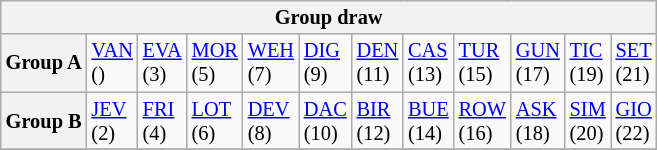<table class="wikitable" style="text-align:center; font-size:85%">
<tr>
<th colspan="12">Group draw</th>
</tr>
<tr>
<th>Group A</th>
<td align="left"> <a href='#'>VAN</a> <br> ()</td>
<td align="left"> <a href='#'>EVA</a> <br> (3)</td>
<td align="left"> <a href='#'>MOR</a><br> (5)</td>
<td align="left"> <a href='#'>WEH</a> <br> (7)</td>
<td align="left"> <a href='#'>DIG</a> <br> (9)</td>
<td align="left"> <a href='#'>DEN</a> <br> (11)</td>
<td align="left"> <a href='#'>CAS</a> <br> (13)</td>
<td align="left"> <a href='#'>TUR</a> <br> (15)</td>
<td align="left"> <a href='#'>GUN</a> <br> (17)</td>
<td align="left"> <a href='#'>TIC</a> <br> (19)</td>
<td align="left"> <a href='#'>SET</a> <br> (21)</td>
</tr>
<tr>
<th>Group B</th>
<td align="left"> <a href='#'>JEV</a> <br> (2)</td>
<td align="left"> <a href='#'>FRI</a> <br> (4)</td>
<td align="left"> <a href='#'>LOT</a> <br> (6)</td>
<td align="left"> <a href='#'>DEV</a> <br> (8)</td>
<td align="left"> <a href='#'>DAC</a> <br> (10)</td>
<td align="left"> <a href='#'>BIR</a> <br> (12)</td>
<td align="left"> <a href='#'>BUE</a> <br> (14)</td>
<td align="left"> <a href='#'>ROW</a> <br> (16)</td>
<td align="left"> <a href='#'>ASK</a> <br> (18)</td>
<td align="left"> <a href='#'>SIM</a> <br> (20)</td>
<td align="left"> <a href='#'>GIO</a> <br> (22)</td>
</tr>
<tr>
</tr>
</table>
